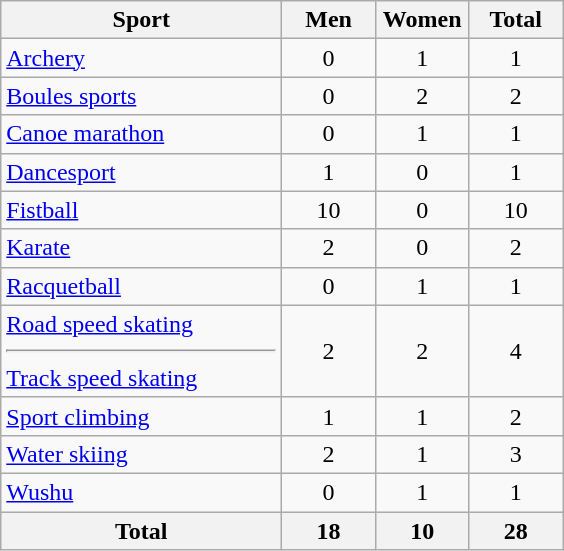<table class="wikitable sortable" style="text-align:center;">
<tr>
<th width=180>Sport</th>
<th width=55>Men</th>
<th width=55>Women</th>
<th width=55>Total</th>
</tr>
<tr>
<td align=left><a href='#'>Archery</a></td>
<td>0</td>
<td>1</td>
<td>1</td>
</tr>
<tr>
<td align=left><a href='#'>Boules sports</a></td>
<td>0</td>
<td>2</td>
<td>2</td>
</tr>
<tr>
<td align=left><a href='#'>Canoe marathon</a></td>
<td>0</td>
<td>1</td>
<td>1</td>
</tr>
<tr>
<td align=left><a href='#'>Dancesport</a></td>
<td>1</td>
<td>0</td>
<td>1</td>
</tr>
<tr>
<td align=left><a href='#'>Fistball</a></td>
<td>10</td>
<td>0</td>
<td>10</td>
</tr>
<tr>
<td align=left><a href='#'>Karate</a></td>
<td>2</td>
<td>0</td>
<td>2</td>
</tr>
<tr>
<td align=left><a href='#'>Racquetball</a></td>
<td>0</td>
<td>1</td>
<td>1</td>
</tr>
<tr>
<td align=left><a href='#'>Road speed skating</a><hr><a href='#'>Track speed skating</a></td>
<td>2</td>
<td>2</td>
<td>4</td>
</tr>
<tr>
<td align=left><a href='#'>Sport climbing</a></td>
<td>1</td>
<td>1</td>
<td>2</td>
</tr>
<tr>
<td align=left><a href='#'>Water skiing</a></td>
<td>2</td>
<td>1</td>
<td>3</td>
</tr>
<tr>
<td align=left><a href='#'>Wushu</a></td>
<td>0</td>
<td>1</td>
<td>1</td>
</tr>
<tr>
<th>Total</th>
<th>18</th>
<th>10</th>
<th>28</th>
</tr>
</table>
